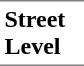<table border=0 cellspacing=0 cellpadding=3>
<tr>
<td style="border-bottom:solid 1px gray;border-top:solid 1px gray;" width=50 valign=top><strong>Street Level</strong></td>
</tr>
</table>
